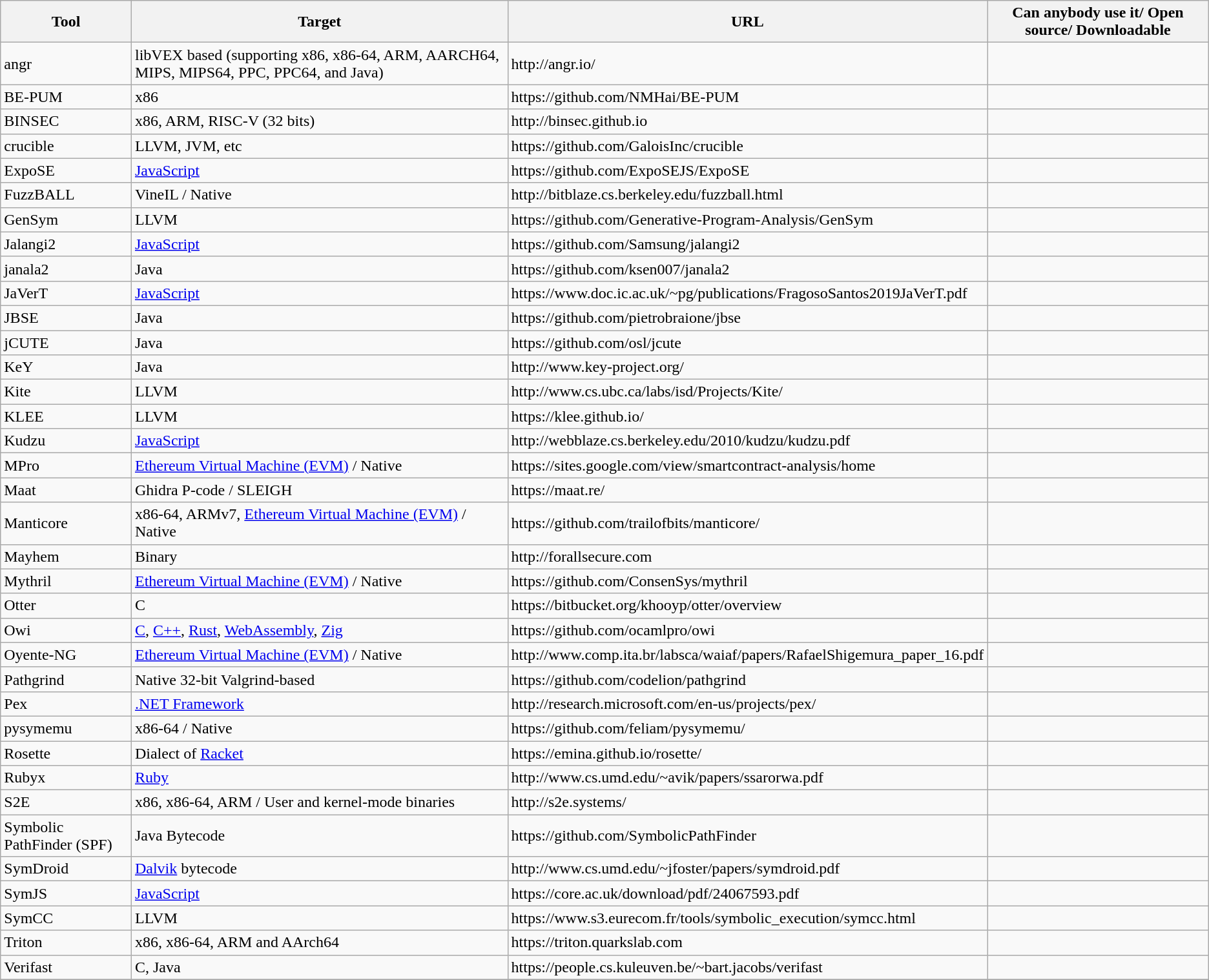<table class="wikitable sortable">
<tr>
<th>Tool</th>
<th>Target</th>
<th>URL</th>
<th>Can anybody use it/ Open source/ Downloadable</th>
</tr>
<tr>
<td>angr</td>
<td>libVEX based (supporting x86, x86-64, ARM, AARCH64, MIPS, MIPS64, PPC, PPC64, and Java)</td>
<td>http://angr.io/</td>
<td></td>
</tr>
<tr>
<td>BE-PUM</td>
<td>x86</td>
<td>https://github.com/NMHai/BE-PUM</td>
<td></td>
</tr>
<tr>
<td>BINSEC</td>
<td>x86, ARM, RISC-V (32 bits)</td>
<td>http://binsec.github.io</td>
<td></td>
</tr>
<tr>
<td>crucible</td>
<td>LLVM, JVM, etc</td>
<td>https://github.com/GaloisInc/crucible</td>
<td></td>
</tr>
<tr>
<td>ExpoSE</td>
<td><a href='#'>JavaScript</a></td>
<td>https://github.com/ExpoSEJS/ExpoSE</td>
<td></td>
</tr>
<tr>
<td>FuzzBALL</td>
<td>VineIL / Native</td>
<td>http://bitblaze.cs.berkeley.edu/fuzzball.html</td>
<td></td>
</tr>
<tr>
<td>GenSym</td>
<td>LLVM</td>
<td>https://github.com/Generative-Program-Analysis/GenSym</td>
<td></td>
</tr>
<tr>
<td>Jalangi2</td>
<td><a href='#'>JavaScript</a></td>
<td>https://github.com/Samsung/jalangi2</td>
<td></td>
</tr>
<tr>
<td>janala2</td>
<td>Java</td>
<td>https://github.com/ksen007/janala2</td>
<td></td>
</tr>
<tr>
<td>JaVerT</td>
<td><a href='#'>JavaScript</a></td>
<td>https://www.doc.ic.ac.uk/~pg/publications/FragosoSantos2019JaVerT.pdf</td>
<td></td>
</tr>
<tr>
<td>JBSE</td>
<td>Java</td>
<td>https://github.com/pietrobraione/jbse</td>
<td></td>
</tr>
<tr>
<td>jCUTE</td>
<td>Java</td>
<td>https://github.com/osl/jcute</td>
<td></td>
</tr>
<tr>
<td>KeY</td>
<td>Java</td>
<td>http://www.key-project.org/</td>
<td></td>
</tr>
<tr>
<td>Kite</td>
<td>LLVM</td>
<td>http://www.cs.ubc.ca/labs/isd/Projects/Kite/</td>
<td></td>
</tr>
<tr>
<td>KLEE</td>
<td>LLVM</td>
<td>https://klee.github.io/</td>
<td></td>
</tr>
<tr>
<td>Kudzu</td>
<td><a href='#'>JavaScript</a></td>
<td>http://webblaze.cs.berkeley.edu/2010/kudzu/kudzu.pdf</td>
<td></td>
</tr>
<tr>
<td>MPro</td>
<td><a href='#'>Ethereum Virtual Machine (EVM)</a> / Native</td>
<td>https://sites.google.com/view/smartcontract-analysis/home</td>
<td></td>
</tr>
<tr>
<td>Maat</td>
<td>Ghidra P-code / SLEIGH</td>
<td>https://maat.re/</td>
<td></td>
</tr>
<tr>
<td>Manticore</td>
<td>x86-64, ARMv7, <a href='#'>Ethereum Virtual Machine (EVM)</a> / Native</td>
<td>https://github.com/trailofbits/manticore/</td>
<td></td>
</tr>
<tr>
<td>Mayhem</td>
<td>Binary</td>
<td>http://forallsecure.com</td>
<td></td>
</tr>
<tr>
<td>Mythril</td>
<td><a href='#'>Ethereum Virtual Machine (EVM)</a> / Native</td>
<td>https://github.com/ConsenSys/mythril</td>
<td></td>
</tr>
<tr>
<td>Otter</td>
<td>C</td>
<td>https://bitbucket.org/khooyp/otter/overview</td>
<td></td>
</tr>
<tr>
<td>Owi </td>
<td><a href='#'>C</a>, <a href='#'>C++</a>, <a href='#'>Rust</a>, <a href='#'>WebAssembly</a>, <a href='#'>Zig</a></td>
<td>https://github.com/ocamlpro/owi</td>
<td></td>
</tr>
<tr>
<td>Oyente-NG</td>
<td><a href='#'>Ethereum Virtual Machine (EVM)</a> / Native</td>
<td>http://www.comp.ita.br/labsca/waiaf/papers/RafaelShigemura_paper_16.pdf</td>
<td></td>
</tr>
<tr>
<td>Pathgrind</td>
<td>Native 32-bit Valgrind-based</td>
<td>https://github.com/codelion/pathgrind</td>
<td></td>
</tr>
<tr>
<td>Pex</td>
<td><a href='#'>.NET Framework</a></td>
<td>http://research.microsoft.com/en-us/projects/pex/</td>
<td></td>
</tr>
<tr>
<td>pysymemu</td>
<td>x86-64 / Native</td>
<td>https://github.com/feliam/pysymemu/</td>
<td></td>
</tr>
<tr>
<td>Rosette</td>
<td>Dialect of <a href='#'>Racket</a></td>
<td>https://emina.github.io/rosette/</td>
<td></td>
</tr>
<tr>
<td>Rubyx</td>
<td><a href='#'>Ruby</a></td>
<td>http://www.cs.umd.edu/~avik/papers/ssarorwa.pdf</td>
<td></td>
</tr>
<tr>
<td>S2E</td>
<td>x86, x86-64, ARM / User and kernel-mode binaries</td>
<td>http://s2e.systems/</td>
<td></td>
</tr>
<tr>
<td>Symbolic PathFinder (SPF)</td>
<td>Java Bytecode</td>
<td>https://github.com/SymbolicPathFinder</td>
<td></td>
</tr>
<tr>
<td>SymDroid</td>
<td><a href='#'>Dalvik</a> bytecode</td>
<td>http://www.cs.umd.edu/~jfoster/papers/symdroid.pdf</td>
<td></td>
</tr>
<tr>
<td>SymJS</td>
<td><a href='#'>JavaScript</a></td>
<td>https://core.ac.uk/download/pdf/24067593.pdf</td>
<td></td>
</tr>
<tr>
<td>SymCC</td>
<td>LLVM</td>
<td>https://www.s3.eurecom.fr/tools/symbolic_execution/symcc.html</td>
<td></td>
</tr>
<tr>
<td>Triton</td>
<td>x86, x86-64, ARM and AArch64</td>
<td>https://triton.quarkslab.com</td>
<td></td>
</tr>
<tr>
<td>Verifast</td>
<td>C, Java</td>
<td>https://people.cs.kuleuven.be/~bart.jacobs/verifast</td>
<td></td>
</tr>
<tr>
</tr>
</table>
